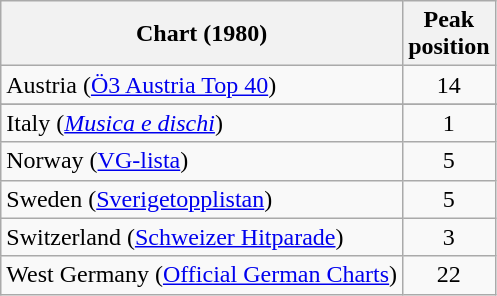<table class="wikitable sortable plainrowheaders">
<tr>
<th>Chart (1980)</th>
<th>Peak<br>position</th>
</tr>
<tr>
<td align="left">Austria (<a href='#'>Ö3 Austria Top 40</a>)</td>
<td align="center">14</td>
</tr>
<tr>
</tr>
<tr>
<td align="left">Italy (<em><a href='#'>Musica e dischi</a></em>)</td>
<td align="center">1</td>
</tr>
<tr>
<td align="left">Norway (<a href='#'>VG-lista</a>)</td>
<td align="center">5</td>
</tr>
<tr>
<td align="left">Sweden (<a href='#'>Sverigetopplistan</a>)</td>
<td align="center">5</td>
</tr>
<tr>
<td align="left">Switzerland (<a href='#'>Schweizer Hitparade</a>)</td>
<td align="center">3</td>
</tr>
<tr>
<td align="left">West Germany (<a href='#'>Official German Charts</a>)</td>
<td align="center">22</td>
</tr>
</table>
